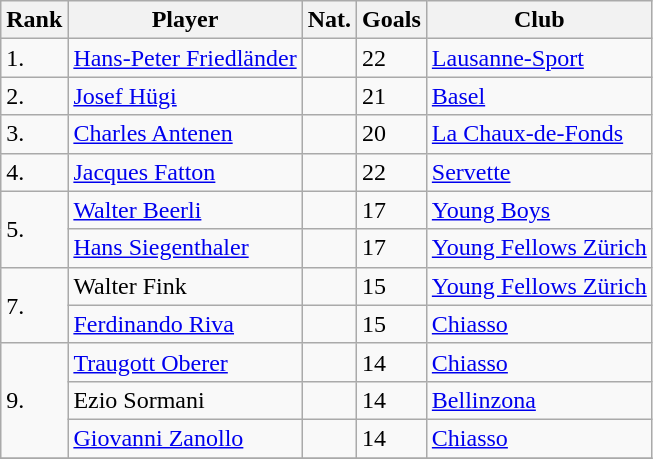<table class="wikitable sortable">
<tr>
<th>Rank</th>
<th>Player</th>
<th>Nat.</th>
<th>Goals</th>
<th>Club</th>
</tr>
<tr>
<td>1.</td>
<td><a href='#'>Hans-Peter Friedländer</a></td>
<td></td>
<td>22</td>
<td><a href='#'>Lausanne-Sport</a></td>
</tr>
<tr>
<td>2.</td>
<td><a href='#'>Josef Hügi</a></td>
<td></td>
<td>21</td>
<td><a href='#'>Basel</a></td>
</tr>
<tr>
<td>3.</td>
<td><a href='#'>Charles Antenen</a></td>
<td></td>
<td>20</td>
<td><a href='#'>La Chaux-de-Fonds</a></td>
</tr>
<tr>
<td>4.</td>
<td><a href='#'>Jacques Fatton</a></td>
<td></td>
<td>22</td>
<td><a href='#'>Servette</a></td>
</tr>
<tr>
<td rowspan=2>5.</td>
<td><a href='#'>Walter Beerli</a></td>
<td></td>
<td>17</td>
<td><a href='#'>Young Boys</a></td>
</tr>
<tr>
<td><a href='#'>Hans Siegenthaler</a></td>
<td></td>
<td>17</td>
<td><a href='#'>Young Fellows Zürich</a></td>
</tr>
<tr>
<td rowspan=2>7.</td>
<td>Walter Fink</td>
<td></td>
<td>15</td>
<td><a href='#'>Young Fellows Zürich</a></td>
</tr>
<tr>
<td><a href='#'>Ferdinando Riva</a></td>
<td></td>
<td>15</td>
<td><a href='#'>Chiasso</a></td>
</tr>
<tr>
<td rowspan=3>9.</td>
<td><a href='#'>Traugott Oberer</a></td>
<td></td>
<td>14</td>
<td><a href='#'>Chiasso</a></td>
</tr>
<tr>
<td>Ezio Sormani</td>
<td></td>
<td>14</td>
<td><a href='#'>Bellinzona</a></td>
</tr>
<tr>
<td><a href='#'>Giovanni Zanollo</a></td>
<td></td>
<td>14</td>
<td><a href='#'>Chiasso</a></td>
</tr>
<tr>
</tr>
</table>
